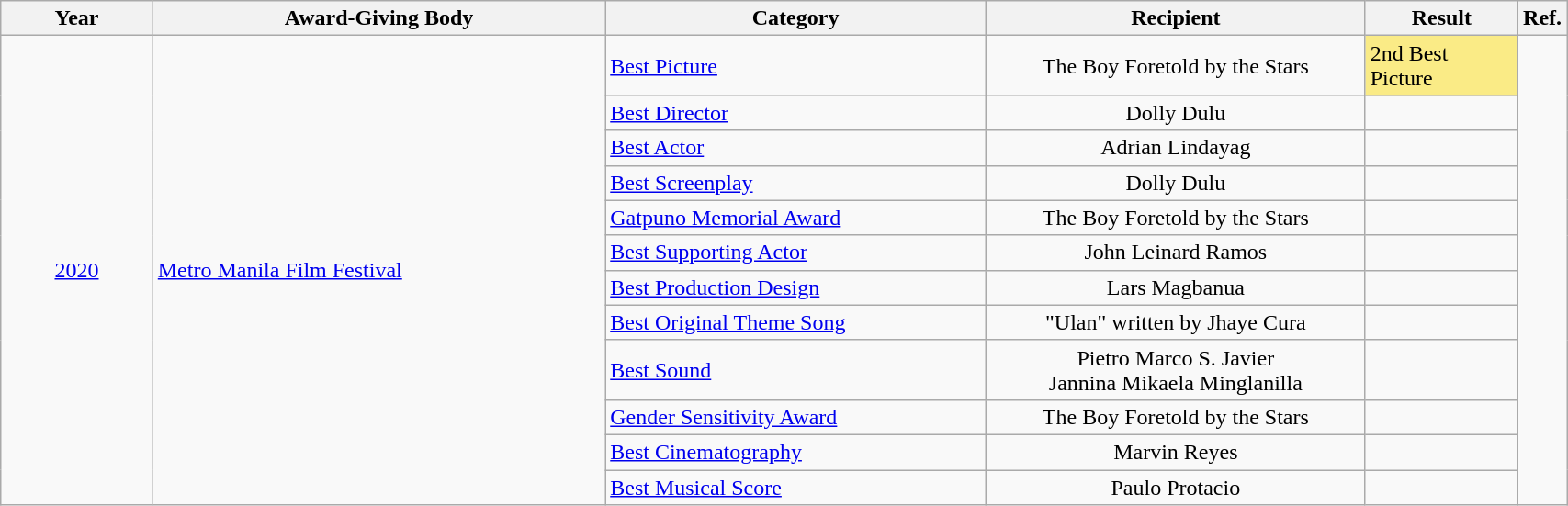<table | width="90%" class="wikitable sortable">
<tr>
<th width="10%">Year</th>
<th width="30%">Award-Giving Body</th>
<th width="25%">Category</th>
<th width="25%">Recipient</th>
<th width="10%">Result</th>
<th width="5%">Ref.</th>
</tr>
<tr>
<td rowspan="12" style="text-align:center"><a href='#'>2020</a></td>
<td rowspan="12" style="text-align:left"><a href='#'>Metro Manila Film Festival</a></td>
<td><a href='#'>Best Picture</a></td>
<td style="text-align:center">The Boy Foretold by the Stars</td>
<td style="background:#FAEB86">2nd Best Picture</td>
<td rowspan="12" style="text-align:center"></td>
</tr>
<tr>
<td><a href='#'>Best Director</a></td>
<td style="text-align:center">Dolly Dulu</td>
<td></td>
</tr>
<tr>
<td><a href='#'>Best Actor</a></td>
<td style="text-align:center">Adrian Lindayag</td>
<td></td>
</tr>
<tr>
<td><a href='#'>Best Screenplay</a></td>
<td style="text-align:center">Dolly Dulu</td>
<td></td>
</tr>
<tr>
<td><a href='#'>Gatpuno Memorial Award</a></td>
<td style="text-align:center">The Boy Foretold by the Stars</td>
<td></td>
</tr>
<tr>
<td><a href='#'>Best Supporting Actor</a></td>
<td style="text-align:center">John Leinard Ramos</td>
<td></td>
</tr>
<tr>
<td><a href='#'>Best Production Design</a></td>
<td style="text-align:center">Lars Magbanua</td>
<td></td>
</tr>
<tr>
<td><a href='#'>Best Original Theme Song</a></td>
<td style="text-align:center">"Ulan" written by Jhaye Cura</td>
<td></td>
</tr>
<tr>
<td><a href='#'>Best Sound</a></td>
<td style="text-align:center">Pietro Marco S. Javier<br>Jannina Mikaela Minglanilla</td>
<td></td>
</tr>
<tr>
<td><a href='#'>Gender Sensitivity Award</a></td>
<td style="text-align:center">The Boy Foretold by the Stars</td>
<td></td>
</tr>
<tr>
<td><a href='#'>Best Cinematography</a></td>
<td style="text-align:center">Marvin Reyes</td>
<td></td>
</tr>
<tr>
<td><a href='#'>Best Musical Score</a></td>
<td style="text-align:center">Paulo Protacio</td>
<td></td>
</tr>
</table>
